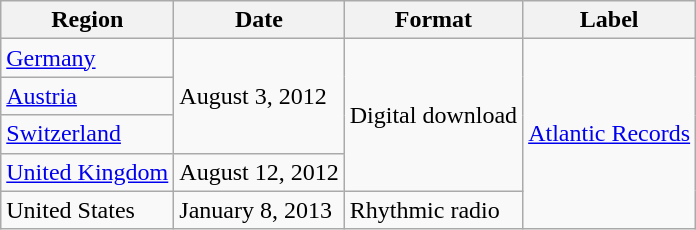<table class=wikitable>
<tr>
<th>Region</th>
<th>Date</th>
<th>Format</th>
<th>Label</th>
</tr>
<tr>
<td><a href='#'>Germany</a></td>
<td rowspan="3">August 3, 2012</td>
<td rowspan="4">Digital download</td>
<td rowspan="5"><a href='#'>Atlantic Records</a></td>
</tr>
<tr>
<td><a href='#'>Austria</a></td>
</tr>
<tr>
<td><a href='#'>Switzerland</a></td>
</tr>
<tr>
<td><a href='#'>United Kingdom</a></td>
<td>August 12, 2012</td>
</tr>
<tr>
<td>United States</td>
<td>January 8, 2013</td>
<td>Rhythmic radio</td>
</tr>
</table>
